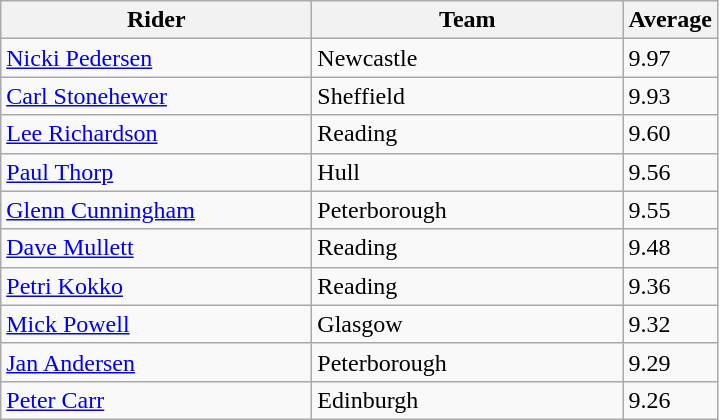<table class="wikitable" style="font-size: 100%">
<tr>
<th width=200>Rider</th>
<th width=200>Team</th>
<th width=40>Average</th>
</tr>
<tr>
<td align="left"> <a href='#'>Nicki Pedersen</a></td>
<td>Newcastle</td>
<td>9.97</td>
</tr>
<tr>
<td align="left"> <a href='#'>Carl Stonehewer</a></td>
<td>Sheffield</td>
<td>9.93</td>
</tr>
<tr>
<td align="left"> <a href='#'>Lee Richardson</a></td>
<td>Reading</td>
<td>9.60</td>
</tr>
<tr>
<td align="left"> <a href='#'>Paul Thorp</a></td>
<td>Hull</td>
<td>9.56</td>
</tr>
<tr>
<td align="left"> <a href='#'>Glenn Cunningham</a></td>
<td>Peterborough</td>
<td>9.55</td>
</tr>
<tr>
<td align="left"> <a href='#'>Dave Mullett</a></td>
<td>Reading</td>
<td>9.48</td>
</tr>
<tr>
<td align="left"> <a href='#'>Petri Kokko</a></td>
<td>Reading</td>
<td>9.36</td>
</tr>
<tr>
<td align="left"> <a href='#'>Mick Powell</a></td>
<td>Glasgow</td>
<td>9.32</td>
</tr>
<tr>
<td align="left"> <a href='#'>Jan Andersen</a></td>
<td>Peterborough</td>
<td>9.29</td>
</tr>
<tr>
<td align="left"> <a href='#'>Peter Carr</a></td>
<td>Edinburgh</td>
<td>9.26</td>
</tr>
</table>
